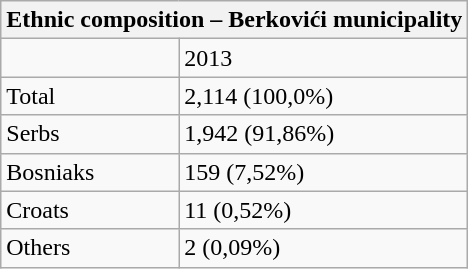<table class="wikitable">
<tr>
<th colspan="2">Ethnic composition – Berkovići municipality</th>
</tr>
<tr>
<td></td>
<td>2013</td>
</tr>
<tr>
<td>Total</td>
<td>2,114 (100,0%)</td>
</tr>
<tr>
<td>Serbs</td>
<td>1,942 (91,86%)</td>
</tr>
<tr>
<td>Bosniaks</td>
<td>159 (7,52%)</td>
</tr>
<tr>
<td>Croats</td>
<td>11 (0,52%)</td>
</tr>
<tr>
<td>Others</td>
<td>2 (0,09%)</td>
</tr>
</table>
